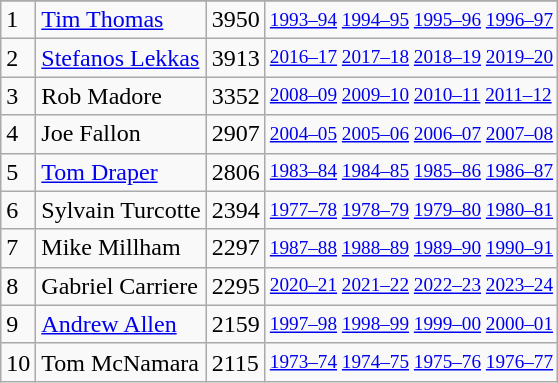<table class="wikitable">
<tr>
</tr>
<tr>
<td>1</td>
<td><a href='#'>Tim Thomas</a></td>
<td>3950</td>
<td style="font-size:80%;"><a href='#'>1993–94</a> <a href='#'>1994–95</a> <a href='#'>1995–96</a> <a href='#'>1996–97</a></td>
</tr>
<tr>
<td>2</td>
<td><a href='#'>Stefanos Lekkas</a></td>
<td>3913</td>
<td style="font-size:80%;"><a href='#'>2016–17</a> <a href='#'>2017–18</a> <a href='#'>2018–19</a> <a href='#'>2019–20</a></td>
</tr>
<tr>
<td>3</td>
<td>Rob Madore</td>
<td>3352</td>
<td style="font-size:80%;"><a href='#'>2008–09</a> <a href='#'>2009–10</a> <a href='#'>2010–11</a> <a href='#'>2011–12</a></td>
</tr>
<tr>
<td>4</td>
<td>Joe Fallon</td>
<td>2907</td>
<td style="font-size:80%;"><a href='#'>2004–05</a> <a href='#'>2005–06</a> <a href='#'>2006–07</a> <a href='#'>2007–08</a></td>
</tr>
<tr>
<td>5</td>
<td><a href='#'>Tom Draper</a></td>
<td>2806</td>
<td style="font-size:80%;"><a href='#'>1983–84</a> <a href='#'>1984–85</a> <a href='#'>1985–86</a> <a href='#'>1986–87</a></td>
</tr>
<tr>
<td>6</td>
<td>Sylvain Turcotte</td>
<td>2394</td>
<td style="font-size:80%;"><a href='#'>1977–78</a> <a href='#'>1978–79</a> <a href='#'>1979–80</a> <a href='#'>1980–81</a></td>
</tr>
<tr>
<td>7</td>
<td>Mike Millham</td>
<td>2297</td>
<td style="font-size:80%;"><a href='#'>1987–88</a> <a href='#'>1988–89</a> <a href='#'>1989–90</a> <a href='#'>1990–91</a></td>
</tr>
<tr>
<td>8</td>
<td>Gabriel Carriere</td>
<td>2295</td>
<td style="font-size:80%;"><a href='#'>2020–21</a> <a href='#'>2021–22</a> <a href='#'>2022–23</a> <a href='#'>2023–24</a></td>
</tr>
<tr>
<td>9</td>
<td><a href='#'>Andrew Allen</a></td>
<td>2159</td>
<td style="font-size:80%;"><a href='#'>1997–98</a> <a href='#'>1998–99</a> <a href='#'>1999–00</a> <a href='#'>2000–01</a></td>
</tr>
<tr>
<td>10</td>
<td>Tom McNamara</td>
<td>2115</td>
<td style="font-size:80%;"><a href='#'>1973–74</a> <a href='#'>1974–75</a> <a href='#'>1975–76</a> <a href='#'>1976–77</a></td>
</tr>
</table>
